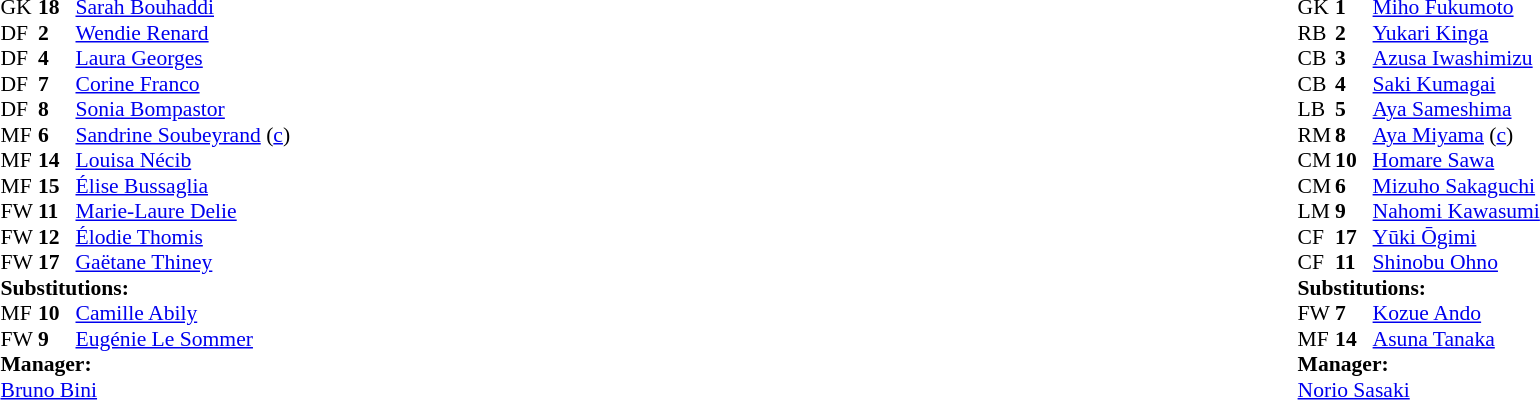<table width="100%">
<tr>
<td valign="top" width="50%"><br><table style="font-size: 90%" cellspacing="0" cellpadding="0">
<tr>
<th width="25"></th>
<th width="25"></th>
</tr>
<tr>
<td>GK</td>
<td><strong>18</strong></td>
<td><a href='#'>Sarah Bouhaddi</a></td>
</tr>
<tr>
<td>DF</td>
<td><strong>2</strong></td>
<td><a href='#'>Wendie Renard</a></td>
<td></td>
</tr>
<tr>
<td>DF</td>
<td><strong>4</strong></td>
<td><a href='#'>Laura Georges</a></td>
</tr>
<tr>
<td>DF</td>
<td><strong>7</strong></td>
<td><a href='#'>Corine Franco</a></td>
</tr>
<tr>
<td>DF</td>
<td><strong>8</strong></td>
<td><a href='#'>Sonia Bompastor</a></td>
</tr>
<tr>
<td>MF</td>
<td><strong>6</strong></td>
<td><a href='#'>Sandrine Soubeyrand</a> (<a href='#'>c</a>)</td>
<td></td>
<td></td>
</tr>
<tr>
<td>MF</td>
<td><strong>14</strong></td>
<td><a href='#'>Louisa Nécib</a></td>
</tr>
<tr>
<td>MF</td>
<td><strong>15</strong></td>
<td><a href='#'>Élise Bussaglia</a></td>
</tr>
<tr>
<td>FW</td>
<td><strong>11</strong></td>
<td><a href='#'>Marie-Laure Delie</a></td>
</tr>
<tr>
<td>FW</td>
<td><strong>12</strong></td>
<td><a href='#'>Élodie Thomis</a></td>
</tr>
<tr>
<td>FW</td>
<td><strong>17</strong></td>
<td><a href='#'>Gaëtane Thiney</a></td>
<td></td>
<td></td>
</tr>
<tr>
<td colspan=3><strong>Substitutions:</strong></td>
</tr>
<tr>
<td>MF</td>
<td><strong>10</strong></td>
<td><a href='#'>Camille Abily</a></td>
<td></td>
<td></td>
</tr>
<tr>
<td>FW</td>
<td><strong>9</strong></td>
<td><a href='#'>Eugénie Le Sommer</a></td>
<td></td>
<td></td>
</tr>
<tr>
<td colspan=3><strong>Manager:</strong></td>
</tr>
<tr>
<td colspan=3><a href='#'>Bruno Bini</a></td>
</tr>
</table>
</td>
<td valign="top"></td>
<td valign="top" width="50%"><br><table style="font-size: 90%" cellspacing="0" cellpadding="0" align="center">
<tr>
<th width=25></th>
<th width=25></th>
</tr>
<tr>
<td>GK</td>
<td><strong>1</strong></td>
<td><a href='#'>Miho Fukumoto</a></td>
</tr>
<tr>
<td>RB</td>
<td><strong>2</strong></td>
<td><a href='#'>Yukari Kinga</a></td>
</tr>
<tr>
<td>CB</td>
<td><strong>3</strong></td>
<td><a href='#'>Azusa Iwashimizu</a></td>
</tr>
<tr>
<td>CB</td>
<td><strong>4</strong></td>
<td><a href='#'>Saki Kumagai</a></td>
</tr>
<tr>
<td>LB</td>
<td><strong>5</strong></td>
<td><a href='#'>Aya Sameshima</a></td>
</tr>
<tr>
<td>RM</td>
<td><strong>8</strong></td>
<td><a href='#'>Aya Miyama</a> (<a href='#'>c</a>)</td>
</tr>
<tr>
<td>CM</td>
<td><strong>10</strong></td>
<td><a href='#'>Homare Sawa</a></td>
</tr>
<tr>
<td>CM</td>
<td><strong>6</strong></td>
<td><a href='#'>Mizuho Sakaguchi</a></td>
<td></td>
<td></td>
</tr>
<tr>
<td>LM</td>
<td><strong>9</strong></td>
<td><a href='#'>Nahomi Kawasumi</a></td>
</tr>
<tr>
<td>CF</td>
<td><strong>17</strong></td>
<td><a href='#'>Yūki Ōgimi</a></td>
</tr>
<tr>
<td>CF</td>
<td><strong>11</strong></td>
<td><a href='#'>Shinobu Ohno</a></td>
<td></td>
<td></td>
</tr>
<tr>
<td colspan=3><strong>Substitutions:</strong></td>
</tr>
<tr>
<td>FW</td>
<td><strong>7</strong></td>
<td><a href='#'>Kozue Ando</a></td>
<td></td>
<td></td>
</tr>
<tr>
<td>MF</td>
<td><strong>14</strong></td>
<td><a href='#'>Asuna Tanaka</a></td>
<td></td>
<td></td>
</tr>
<tr>
<td colspan=3><strong>Manager:</strong></td>
</tr>
<tr>
<td colspan=3><a href='#'>Norio Sasaki</a></td>
</tr>
</table>
</td>
</tr>
</table>
